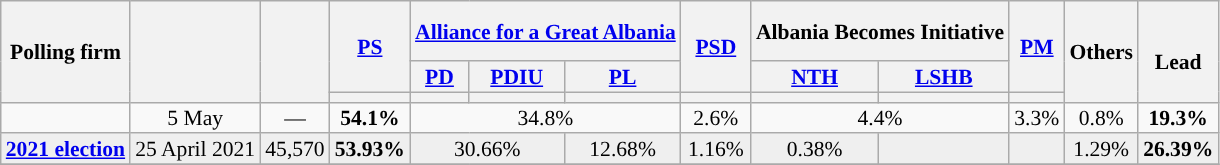<table class="wikitable sortable tpl-blanktablele" style="text-align:center;font-size:90%;line-height:14px;">
<tr style="height:40px;">
<th rowspan="3">Polling firm</th>
<th rowspan="3"></th>
<th rowspan="3"></th>
<th class="unsortable" style="width:40px;" rowspan=2><a href='#'>PS</a></th>
<th colspan=3><a href='#'>Alliance for a Great Albania</a></th>
<th class="unsortable" style="width:40px;" rowspan=2><a href='#'>PSD</a></th>
<th colspan=2>Albania Becomes Initiative</th>
<th rowspan="2" class="unsortable" style="width:30px;"><a href='#'>PM</a></th>
<th class="unsortable" style="width:30px;"  rowspan=3>Others</th>
<th style="width:30px;" rowspan=3><br>Lead</th>
</tr>
<tr>
<th><a href='#'>PD</a></th>
<th><a href='#'>PDIU</a></th>
<th><a href='#'>PL</a></th>
<th><a href='#'>NTH</a></th>
<th><a href='#'>LSHB</a></th>
</tr>
<tr>
<th style="background:"></th>
<th style="background:"></th>
<th style="background:"></th>
<th style="background:"></th>
<th style="background:"></th>
<th style="background:"></th>
<th style="background:"></th>
<th style="background:"></th>
</tr>
<tr>
<td></td>
<td>5 May</td>
<td>—</td>
<td><strong>54.1%</strong><br> </td>
<td colspan="3">34.8%<br> </td>
<td>2.6%<br> </td>
<td colspan="2">4.4%<br> </td>
<td>3.3%<br> </td>
<td>0.8%</td>
<td style="background:"><strong>19.3%</strong></td>
</tr>
<tr style="background:#EFEFEF">
<td><strong><a href='#'>2021 election</a></strong></td>
<td>25 April 2021</td>
<td>45,570</td>
<td><strong>53.93%</strong> <br> </td>
<td colspan="2">30.66%<br> </td>
<td>12.68%<br> </td>
<td>1.16%<br> </td>
<td>0.38%<br> </td>
<td></td>
<td></td>
<td>1.29%</td>
<td style="background:"><strong>26.39%</strong></td>
</tr>
<tr>
</tr>
</table>
